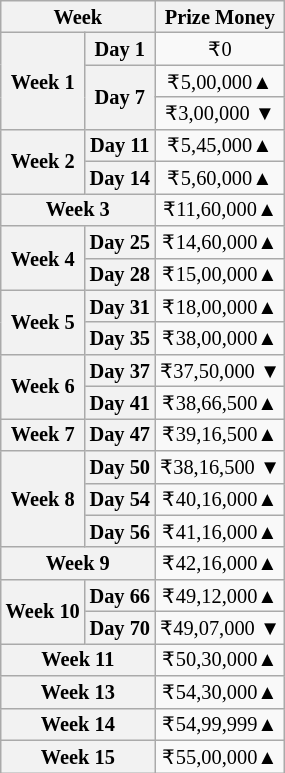<table class="wikitable" style="text-align:center; font-size:85%; line-height:15px;">
<tr>
<th colspan="2">Week</th>
<th>Prize Money</th>
</tr>
<tr>
<th rowspan="3">Week 1</th>
<th>Day 1</th>
<td>₹0</td>
</tr>
<tr>
<th rowspan="2">Day 7</th>
<td>₹5,00,000<span>▲</span></td>
</tr>
<tr>
<td>₹3,00,000 <span>▼</span></td>
</tr>
<tr>
<th rowspan="2">Week 2</th>
<th>Day 11</th>
<td>₹5,45,000<span>▲</span></td>
</tr>
<tr>
<th>Day 14</th>
<td>₹5,60,000<span>▲</span></td>
</tr>
<tr>
<th colspan="2">Week 3</th>
<td>₹11,60,000<span>▲</span></td>
</tr>
<tr>
<th rowspan="2">Week 4</th>
<th>Day 25</th>
<td>₹14,60,000<span>▲</span></td>
</tr>
<tr>
<th>Day 28</th>
<td>₹15,00,000<span>▲</span></td>
</tr>
<tr>
<th rowspan="2">Week 5</th>
<th>Day 31</th>
<td>₹18,00,000<span>▲</span></td>
</tr>
<tr>
<th>Day 35</th>
<td>₹38,00,000<span>▲</span></td>
</tr>
<tr>
<th rowspan="2">Week 6</th>
<th>Day 37</th>
<td>₹37,50,000 <span>▼</span></td>
</tr>
<tr>
<th>Day 41</th>
<td>₹38,66,500<span>▲</span></td>
</tr>
<tr>
<th>Week 7</th>
<th>Day 47</th>
<td>₹39,16,500<span>▲</span></td>
</tr>
<tr>
<th rowspan="3">Week 8</th>
<th>Day 50</th>
<td>₹38,16,500 <span>▼</span></td>
</tr>
<tr>
<th>Day 54</th>
<td>₹40,16,000<span>▲</span></td>
</tr>
<tr>
<th>Day 56</th>
<td>₹41,16,000<span>▲</span></td>
</tr>
<tr>
<th colspan="2">Week 9</th>
<td>₹42,16,000<span>▲</span></td>
</tr>
<tr>
<th rowspan="2">Week 10</th>
<th>Day 66</th>
<td>₹49,12,000<span>▲</span></td>
</tr>
<tr>
<th>Day 70</th>
<td>₹49,07,000 <span>▼</span></td>
</tr>
<tr>
<th colspan="2">Week 11</th>
<td>₹50,30,000<span>▲</span></td>
</tr>
<tr>
<th colspan="2">Week 13</th>
<td>₹54,30,000<span>▲</span></td>
</tr>
<tr>
<th colspan="2">Week 14</th>
<td>₹54,99,999<span>▲</span></td>
</tr>
<tr>
<th colspan="2">Week 15</th>
<td>₹55,00,000<span>▲</span></td>
</tr>
</table>
